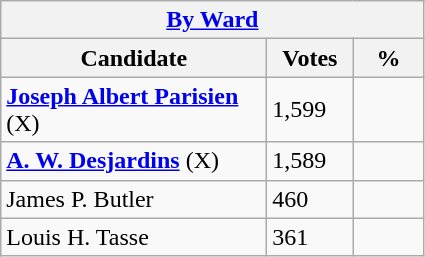<table class="wikitable">
<tr>
<th colspan="3"><a href='#'>By Ward</a></th>
</tr>
<tr>
<th style="width: 170px">Candidate</th>
<th style="width: 50px">Votes</th>
<th style="width: 40px">%</th>
</tr>
<tr>
<td><strong><a href='#'>Joseph Albert Parisien</a></strong> (X)</td>
<td>1,599</td>
<td></td>
</tr>
<tr>
<td><strong><a href='#'>A. W. Desjardins</a></strong> (X)</td>
<td>1,589</td>
<td></td>
</tr>
<tr>
<td>James P. Butler</td>
<td>460</td>
<td></td>
</tr>
<tr>
<td>Louis H. Tasse</td>
<td>361</td>
<td></td>
</tr>
</table>
